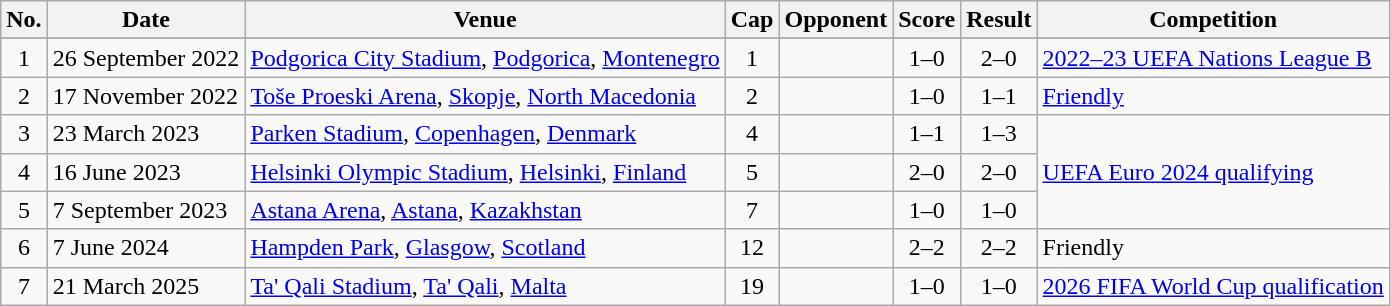<table class="wikitable sortable plainrowheaders">
<tr>
<th scope="col">No.</th>
<th scope="col">Date</th>
<th scope="col">Venue</th>
<th scope="col">Cap</th>
<th scope="col">Opponent</th>
<th scope="col">Score</th>
<th scope="col">Result</th>
<th scope="col">Competition</th>
</tr>
<tr>
</tr>
<tr>
<td style="text-align:center">1</td>
<td>26 September 2022</td>
<td><a href='#'>Podgorica City Stadium</a>, <a href='#'>Podgorica</a>, <a href='#'>Montenegro</a></td>
<td style="text-align:center">1</td>
<td></td>
<td style="text-align:center">1–0</td>
<td style="text-align:center">2–0</td>
<td><a href='#'>2022–23 UEFA Nations League B</a></td>
</tr>
<tr>
<td style="text-align:center">2</td>
<td>17 November 2022</td>
<td><a href='#'>Toše Proeski Arena</a>, <a href='#'>Skopje</a>, <a href='#'>North Macedonia</a></td>
<td style="text-align:center">2</td>
<td></td>
<td style="text-align:center">1–0</td>
<td style="text-align:center">1–1</td>
<td><a href='#'>Friendly</a></td>
</tr>
<tr>
<td style="text-align:center">3</td>
<td>23 March 2023</td>
<td><a href='#'>Parken Stadium</a>, <a href='#'>Copenhagen</a>, <a href='#'>Denmark</a></td>
<td style="text-align:center">4</td>
<td></td>
<td style="text-align:center">1–1</td>
<td style="text-align:center">1–3</td>
<td rowspan=3><a href='#'>UEFA Euro 2024 qualifying</a></td>
</tr>
<tr>
<td style="text-align:center">4</td>
<td>16 June 2023</td>
<td><a href='#'>Helsinki Olympic Stadium</a>, <a href='#'>Helsinki</a>, <a href='#'>Finland</a></td>
<td style="text-align:center">5</td>
<td></td>
<td style="text-align:center">2–0</td>
<td style="text-align:center">2–0</td>
</tr>
<tr>
<td style="text-align:center">5</td>
<td>7 September 2023</td>
<td><a href='#'>Astana Arena</a>, <a href='#'>Astana</a>, <a href='#'>Kazakhstan</a></td>
<td style="text-align:center">7</td>
<td></td>
<td style="text-align:center">1–0</td>
<td style="text-align:center">1–0</td>
</tr>
<tr>
<td style="text-align:center">6</td>
<td>7 June 2024</td>
<td><a href='#'>Hampden Park</a>, <a href='#'>Glasgow</a>, <a href='#'>Scotland</a></td>
<td style="text-align:center">12</td>
<td></td>
<td style="text-align:center">2–2</td>
<td style="text-align:center">2–2</td>
<td>Friendly</td>
</tr>
<tr>
<td style="text-align:center">7</td>
<td>21 March 2025</td>
<td><a href='#'>Ta' Qali Stadium</a>, <a href='#'>Ta' Qali</a>, <a href='#'>Malta</a></td>
<td style="text-align:center">19</td>
<td></td>
<td style="text-align:center">1–0</td>
<td style="text-align:center">1–0</td>
<td><a href='#'>2026 FIFA World Cup qualification</a></td>
</tr>
</table>
